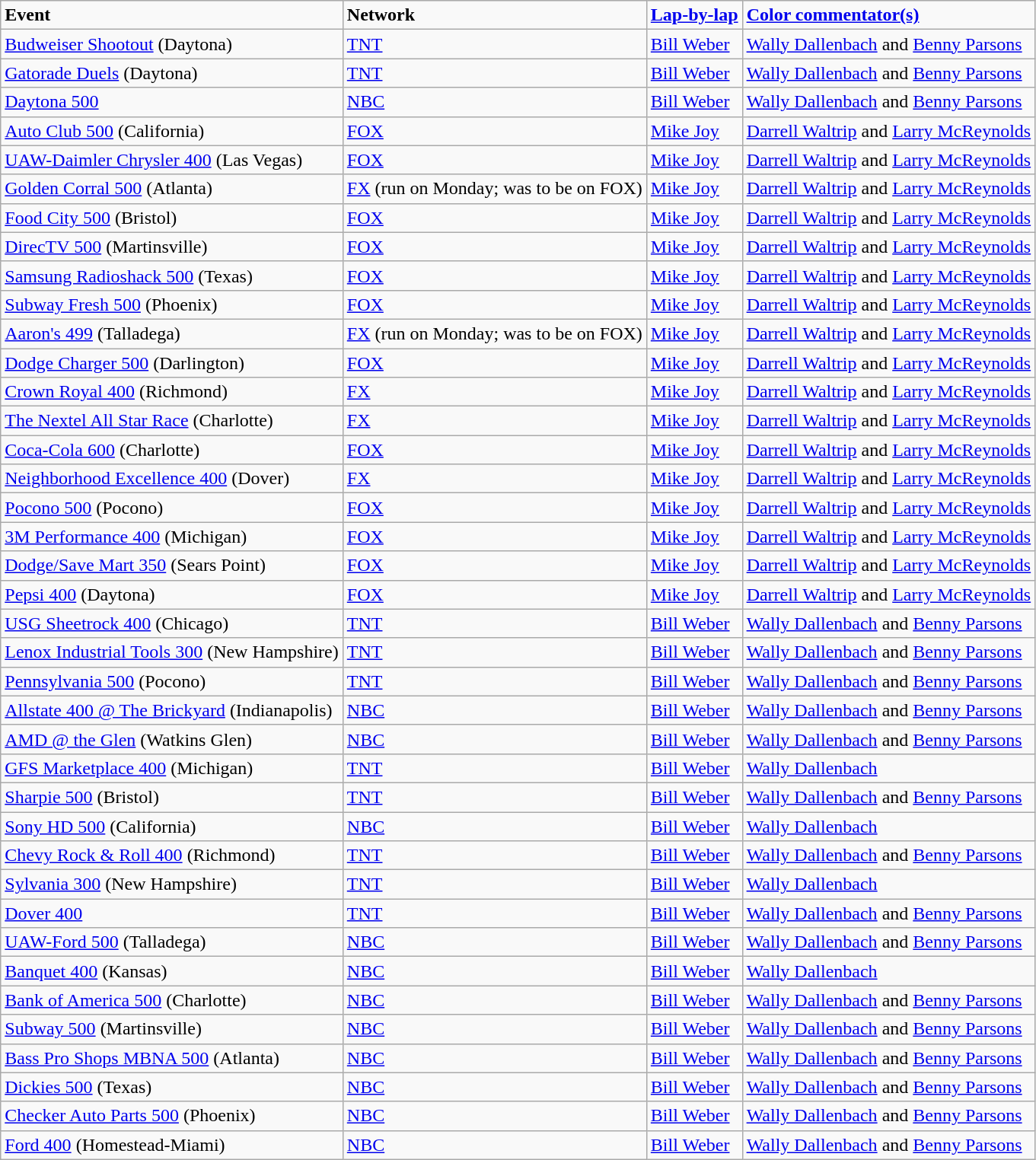<table class=wikitable>
<tr>
<td><strong>Event</strong></td>
<td><strong>Network</strong></td>
<td><strong><a href='#'>Lap-by-lap</a></strong></td>
<td><strong><a href='#'>Color commentator(s)</a></strong></td>
</tr>
<tr>
<td><a href='#'>Budweiser Shootout</a> (Daytona)</td>
<td><a href='#'>TNT</a></td>
<td><a href='#'>Bill Weber</a></td>
<td><a href='#'>Wally Dallenbach</a> and <a href='#'>Benny Parsons</a></td>
</tr>
<tr>
<td><a href='#'>Gatorade Duels</a> (Daytona)</td>
<td><a href='#'>TNT</a></td>
<td><a href='#'>Bill Weber</a></td>
<td><a href='#'>Wally Dallenbach</a> and <a href='#'>Benny Parsons</a></td>
</tr>
<tr>
<td><a href='#'>Daytona 500</a></td>
<td><a href='#'>NBC</a></td>
<td><a href='#'>Bill Weber</a></td>
<td><a href='#'>Wally Dallenbach</a> and <a href='#'>Benny Parsons</a></td>
</tr>
<tr>
<td><a href='#'>Auto Club 500</a> (California)</td>
<td><a href='#'>FOX</a></td>
<td><a href='#'>Mike Joy</a></td>
<td><a href='#'>Darrell Waltrip</a> and <a href='#'>Larry McReynolds</a></td>
</tr>
<tr>
<td><a href='#'>UAW-Daimler Chrysler 400</a> (Las Vegas)</td>
<td><a href='#'>FOX</a></td>
<td><a href='#'>Mike Joy</a></td>
<td><a href='#'>Darrell Waltrip</a> and <a href='#'>Larry McReynolds</a></td>
</tr>
<tr>
<td><a href='#'>Golden Corral 500</a> (Atlanta)</td>
<td><a href='#'>FX</a> (run on Monday; was to be on FOX)</td>
<td><a href='#'>Mike Joy</a></td>
<td><a href='#'>Darrell Waltrip</a> and <a href='#'>Larry McReynolds</a></td>
</tr>
<tr>
<td><a href='#'>Food City 500</a> (Bristol)</td>
<td><a href='#'>FOX</a></td>
<td><a href='#'>Mike Joy</a></td>
<td><a href='#'>Darrell Waltrip</a> and <a href='#'>Larry McReynolds</a></td>
</tr>
<tr>
<td><a href='#'>DirecTV 500</a> (Martinsville)</td>
<td><a href='#'>FOX</a></td>
<td><a href='#'>Mike Joy</a></td>
<td><a href='#'>Darrell Waltrip</a> and <a href='#'>Larry McReynolds</a></td>
</tr>
<tr>
<td><a href='#'>Samsung Radioshack 500</a> (Texas)</td>
<td><a href='#'>FOX</a></td>
<td><a href='#'>Mike Joy</a></td>
<td><a href='#'>Darrell Waltrip</a> and <a href='#'>Larry McReynolds</a></td>
</tr>
<tr>
<td><a href='#'>Subway Fresh 500</a> (Phoenix)</td>
<td><a href='#'>FOX</a></td>
<td><a href='#'>Mike Joy</a></td>
<td><a href='#'>Darrell Waltrip</a> and <a href='#'>Larry McReynolds</a></td>
</tr>
<tr>
<td><a href='#'>Aaron's 499</a> (Talladega)</td>
<td><a href='#'>FX</a> (run on Monday; was to be on FOX)</td>
<td><a href='#'>Mike Joy</a></td>
<td><a href='#'>Darrell Waltrip</a> and <a href='#'>Larry McReynolds</a></td>
</tr>
<tr>
<td><a href='#'>Dodge Charger 500</a> (Darlington)</td>
<td><a href='#'>FOX</a></td>
<td><a href='#'>Mike Joy</a></td>
<td><a href='#'>Darrell Waltrip</a> and <a href='#'>Larry McReynolds</a></td>
</tr>
<tr>
<td><a href='#'>Crown Royal 400</a> (Richmond)</td>
<td><a href='#'>FX</a></td>
<td><a href='#'>Mike Joy</a></td>
<td><a href='#'>Darrell Waltrip</a> and <a href='#'>Larry McReynolds</a></td>
</tr>
<tr>
<td><a href='#'>The Nextel All Star Race</a> (Charlotte)</td>
<td><a href='#'>FX</a></td>
<td><a href='#'>Mike Joy</a></td>
<td><a href='#'>Darrell Waltrip</a> and <a href='#'>Larry McReynolds</a></td>
</tr>
<tr>
<td><a href='#'>Coca-Cola 600</a> (Charlotte)</td>
<td><a href='#'>FOX</a></td>
<td><a href='#'>Mike Joy</a></td>
<td><a href='#'>Darrell Waltrip</a> and <a href='#'>Larry McReynolds</a></td>
</tr>
<tr>
<td><a href='#'>Neighborhood Excellence 400</a> (Dover)</td>
<td><a href='#'>FX</a></td>
<td><a href='#'>Mike Joy</a></td>
<td><a href='#'>Darrell Waltrip</a> and <a href='#'>Larry McReynolds</a></td>
</tr>
<tr>
<td><a href='#'>Pocono 500</a> (Pocono)</td>
<td><a href='#'>FOX</a></td>
<td><a href='#'>Mike Joy</a></td>
<td><a href='#'>Darrell Waltrip</a> and <a href='#'>Larry McReynolds</a></td>
</tr>
<tr>
<td><a href='#'>3M Performance 400</a> (Michigan)</td>
<td><a href='#'>FOX</a></td>
<td><a href='#'>Mike Joy</a></td>
<td><a href='#'>Darrell Waltrip</a> and <a href='#'>Larry McReynolds</a></td>
</tr>
<tr>
<td><a href='#'>Dodge/Save Mart 350</a> (Sears Point)</td>
<td><a href='#'>FOX</a></td>
<td><a href='#'>Mike Joy</a></td>
<td><a href='#'>Darrell Waltrip</a> and <a href='#'>Larry McReynolds</a></td>
</tr>
<tr>
<td><a href='#'>Pepsi 400</a> (Daytona)</td>
<td><a href='#'>FOX</a></td>
<td><a href='#'>Mike Joy</a></td>
<td><a href='#'>Darrell Waltrip</a> and <a href='#'>Larry McReynolds</a></td>
</tr>
<tr>
<td><a href='#'>USG Sheetrock 400</a> (Chicago)</td>
<td><a href='#'>TNT</a></td>
<td><a href='#'>Bill Weber</a></td>
<td><a href='#'>Wally Dallenbach</a> and <a href='#'>Benny Parsons</a></td>
</tr>
<tr>
<td><a href='#'>Lenox Industrial Tools 300</a> (New Hampshire)</td>
<td><a href='#'>TNT</a></td>
<td><a href='#'>Bill Weber</a></td>
<td><a href='#'>Wally Dallenbach</a> and <a href='#'>Benny Parsons</a></td>
</tr>
<tr>
<td><a href='#'>Pennsylvania 500</a> (Pocono)</td>
<td><a href='#'>TNT</a></td>
<td><a href='#'>Bill Weber</a></td>
<td><a href='#'>Wally Dallenbach</a> and <a href='#'>Benny Parsons</a></td>
</tr>
<tr>
<td><a href='#'>Allstate 400 @ The Brickyard</a> (Indianapolis)</td>
<td><a href='#'>NBC</a></td>
<td><a href='#'>Bill Weber</a></td>
<td><a href='#'>Wally Dallenbach</a> and <a href='#'>Benny Parsons</a></td>
</tr>
<tr>
<td><a href='#'>AMD @ the Glen</a> (Watkins Glen)</td>
<td><a href='#'>NBC</a></td>
<td><a href='#'>Bill Weber</a></td>
<td><a href='#'>Wally Dallenbach</a> and <a href='#'>Benny Parsons</a></td>
</tr>
<tr>
<td><a href='#'>GFS Marketplace 400</a> (Michigan)</td>
<td><a href='#'>TNT</a></td>
<td><a href='#'>Bill Weber</a></td>
<td><a href='#'>Wally Dallenbach</a></td>
</tr>
<tr>
<td><a href='#'>Sharpie 500</a> (Bristol)</td>
<td><a href='#'>TNT</a></td>
<td><a href='#'>Bill Weber</a></td>
<td><a href='#'>Wally Dallenbach</a> and <a href='#'>Benny Parsons</a></td>
</tr>
<tr>
<td><a href='#'>Sony HD 500</a> (California)</td>
<td><a href='#'>NBC</a></td>
<td><a href='#'>Bill Weber</a></td>
<td><a href='#'>Wally Dallenbach</a></td>
</tr>
<tr>
<td><a href='#'>Chevy Rock & Roll 400</a> (Richmond)</td>
<td><a href='#'>TNT</a></td>
<td><a href='#'>Bill Weber</a></td>
<td><a href='#'>Wally Dallenbach</a> and <a href='#'>Benny Parsons</a></td>
</tr>
<tr>
<td><a href='#'>Sylvania 300</a> (New Hampshire)</td>
<td><a href='#'>TNT</a></td>
<td><a href='#'>Bill Weber</a></td>
<td><a href='#'>Wally Dallenbach</a></td>
</tr>
<tr>
<td><a href='#'>Dover 400</a></td>
<td><a href='#'>TNT</a></td>
<td><a href='#'>Bill Weber</a></td>
<td><a href='#'>Wally Dallenbach</a> and <a href='#'>Benny Parsons</a></td>
</tr>
<tr>
<td><a href='#'>UAW-Ford 500</a> (Talladega)</td>
<td><a href='#'>NBC</a></td>
<td><a href='#'>Bill Weber</a></td>
<td><a href='#'>Wally Dallenbach</a> and <a href='#'>Benny Parsons</a></td>
</tr>
<tr>
<td><a href='#'>Banquet 400</a> (Kansas)</td>
<td><a href='#'>NBC</a></td>
<td><a href='#'>Bill Weber</a></td>
<td><a href='#'>Wally Dallenbach</a></td>
</tr>
<tr>
<td><a href='#'>Bank of America 500</a>  (Charlotte)</td>
<td><a href='#'>NBC</a></td>
<td><a href='#'>Bill Weber</a></td>
<td><a href='#'>Wally Dallenbach</a> and <a href='#'>Benny Parsons</a></td>
</tr>
<tr>
<td><a href='#'>Subway 500</a> (Martinsville)</td>
<td><a href='#'>NBC</a></td>
<td><a href='#'>Bill Weber</a></td>
<td><a href='#'>Wally Dallenbach</a> and <a href='#'>Benny Parsons</a></td>
</tr>
<tr>
<td><a href='#'>Bass Pro Shops MBNA 500</a> (Atlanta)</td>
<td><a href='#'>NBC</a></td>
<td><a href='#'>Bill Weber</a></td>
<td><a href='#'>Wally Dallenbach</a> and <a href='#'>Benny Parsons</a></td>
</tr>
<tr>
<td><a href='#'>Dickies 500</a> (Texas)</td>
<td><a href='#'>NBC</a></td>
<td><a href='#'>Bill Weber</a></td>
<td><a href='#'>Wally Dallenbach</a> and <a href='#'>Benny Parsons</a></td>
</tr>
<tr>
<td><a href='#'>Checker Auto Parts 500</a> (Phoenix)</td>
<td><a href='#'>NBC</a></td>
<td><a href='#'>Bill Weber</a></td>
<td><a href='#'>Wally Dallenbach</a> and <a href='#'>Benny Parsons</a></td>
</tr>
<tr>
<td><a href='#'>Ford 400</a> (Homestead-Miami)</td>
<td><a href='#'>NBC</a></td>
<td><a href='#'>Bill Weber</a></td>
<td><a href='#'>Wally Dallenbach</a> and <a href='#'>Benny Parsons</a></td>
</tr>
</table>
